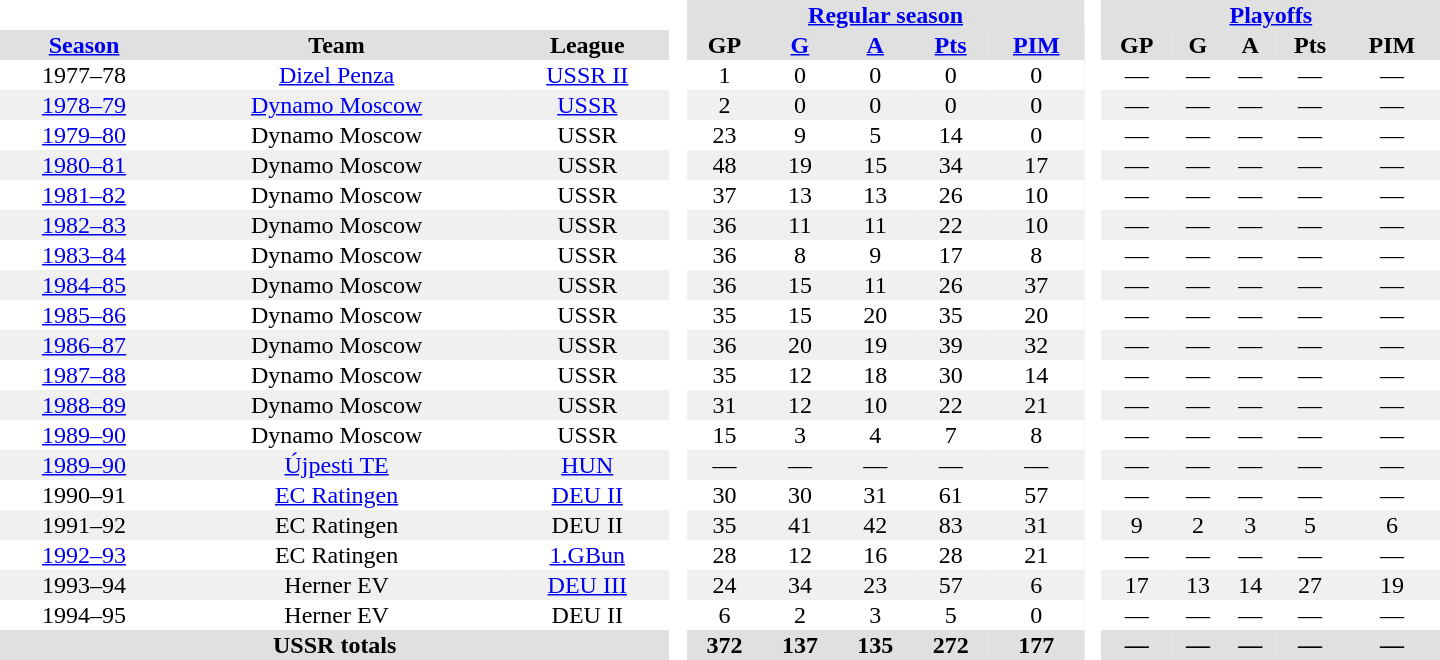<table border="0" cellpadding="1" cellspacing="0" style="text-align:center; width:60em;">
<tr style="background:#e0e0e0;">
<th colspan="3"  bgcolor="#ffffff"> </th>
<th rowspan="99" bgcolor="#ffffff"> </th>
<th colspan="5"><a href='#'>Regular season</a></th>
<th rowspan="99" bgcolor="#ffffff"> </th>
<th colspan="5"><a href='#'>Playoffs</a></th>
</tr>
<tr style="background:#e0e0e0;">
<th><a href='#'>Season</a></th>
<th>Team</th>
<th>League</th>
<th>GP</th>
<th><a href='#'>G</a></th>
<th><a href='#'>A</a></th>
<th><a href='#'>Pts</a></th>
<th><a href='#'>PIM</a></th>
<th>GP</th>
<th>G</th>
<th>A</th>
<th>Pts</th>
<th>PIM</th>
</tr>
<tr>
<td>1977–78</td>
<td><a href='#'>Dizel Penza</a></td>
<td><a href='#'>USSR II</a></td>
<td>1</td>
<td>0</td>
<td>0</td>
<td>0</td>
<td>0</td>
<td>—</td>
<td>—</td>
<td>—</td>
<td>—</td>
<td>—</td>
</tr>
<tr bgcolor="#f0f0f0">
<td><a href='#'>1978–79</a></td>
<td><a href='#'>Dynamo Moscow</a></td>
<td><a href='#'>USSR</a></td>
<td>2</td>
<td>0</td>
<td>0</td>
<td>0</td>
<td>0</td>
<td>—</td>
<td>—</td>
<td>—</td>
<td>—</td>
<td>—</td>
</tr>
<tr>
<td><a href='#'>1979–80</a></td>
<td>Dynamo Moscow</td>
<td>USSR</td>
<td>23</td>
<td>9</td>
<td>5</td>
<td>14</td>
<td>0</td>
<td>—</td>
<td>—</td>
<td>—</td>
<td>—</td>
<td>—</td>
</tr>
<tr bgcolor="#f0f0f0">
<td><a href='#'>1980–81</a></td>
<td>Dynamo Moscow</td>
<td>USSR</td>
<td>48</td>
<td>19</td>
<td>15</td>
<td>34</td>
<td>17</td>
<td>—</td>
<td>—</td>
<td>—</td>
<td>—</td>
<td>—</td>
</tr>
<tr>
<td><a href='#'>1981–82</a></td>
<td>Dynamo Moscow</td>
<td>USSR</td>
<td>37</td>
<td>13</td>
<td>13</td>
<td>26</td>
<td>10</td>
<td>—</td>
<td>—</td>
<td>—</td>
<td>—</td>
<td>—</td>
</tr>
<tr bgcolor="#f0f0f0">
<td><a href='#'>1982–83</a></td>
<td>Dynamo Moscow</td>
<td>USSR</td>
<td>36</td>
<td>11</td>
<td>11</td>
<td>22</td>
<td>10</td>
<td>—</td>
<td>—</td>
<td>—</td>
<td>—</td>
<td>—</td>
</tr>
<tr>
<td><a href='#'>1983–84</a></td>
<td>Dynamo Moscow</td>
<td>USSR</td>
<td>36</td>
<td>8</td>
<td>9</td>
<td>17</td>
<td>8</td>
<td>—</td>
<td>—</td>
<td>—</td>
<td>—</td>
<td>—</td>
</tr>
<tr bgcolor="#f0f0f0">
<td><a href='#'>1984–85</a></td>
<td>Dynamo Moscow</td>
<td>USSR</td>
<td>36</td>
<td>15</td>
<td>11</td>
<td>26</td>
<td>37</td>
<td>—</td>
<td>—</td>
<td>—</td>
<td>—</td>
<td>—</td>
</tr>
<tr>
<td><a href='#'>1985–86</a></td>
<td>Dynamo Moscow</td>
<td>USSR</td>
<td>35</td>
<td>15</td>
<td>20</td>
<td>35</td>
<td>20</td>
<td>—</td>
<td>—</td>
<td>—</td>
<td>—</td>
<td>—</td>
</tr>
<tr bgcolor="#f0f0f0">
<td><a href='#'>1986–87</a></td>
<td>Dynamo Moscow</td>
<td>USSR</td>
<td>36</td>
<td>20</td>
<td>19</td>
<td>39</td>
<td>32</td>
<td>—</td>
<td>—</td>
<td>—</td>
<td>—</td>
<td>—</td>
</tr>
<tr>
<td><a href='#'>1987–88</a></td>
<td>Dynamo Moscow</td>
<td>USSR</td>
<td>35</td>
<td>12</td>
<td>18</td>
<td>30</td>
<td>14</td>
<td>—</td>
<td>—</td>
<td>—</td>
<td>—</td>
<td>—</td>
</tr>
<tr bgcolor="#f0f0f0">
<td><a href='#'>1988–89</a></td>
<td>Dynamo Moscow</td>
<td>USSR</td>
<td>31</td>
<td>12</td>
<td>10</td>
<td>22</td>
<td>21</td>
<td>—</td>
<td>—</td>
<td>—</td>
<td>—</td>
<td>—</td>
</tr>
<tr>
<td><a href='#'>1989–90</a></td>
<td>Dynamo Moscow</td>
<td>USSR</td>
<td>15</td>
<td>3</td>
<td>4</td>
<td>7</td>
<td>8</td>
<td>—</td>
<td>—</td>
<td>—</td>
<td>—</td>
<td>—</td>
</tr>
<tr bgcolor="#f0f0f0">
<td><a href='#'>1989–90</a></td>
<td><a href='#'>Újpesti TE</a></td>
<td><a href='#'>HUN</a></td>
<td>—</td>
<td>—</td>
<td>—</td>
<td>—</td>
<td>—</td>
<td>—</td>
<td>—</td>
<td>—</td>
<td>—</td>
<td>—</td>
</tr>
<tr>
<td>1990–91</td>
<td><a href='#'>EC Ratingen</a></td>
<td><a href='#'>DEU II</a></td>
<td>30</td>
<td>30</td>
<td>31</td>
<td>61</td>
<td>57</td>
<td>—</td>
<td>—</td>
<td>—</td>
<td>—</td>
<td>—</td>
</tr>
<tr bgcolor="#f0f0f0">
<td>1991–92</td>
<td>EC Ratingen</td>
<td>DEU II</td>
<td>35</td>
<td>41</td>
<td>42</td>
<td>83</td>
<td>31</td>
<td>9</td>
<td>2</td>
<td>3</td>
<td>5</td>
<td>6</td>
</tr>
<tr>
<td><a href='#'>1992–93</a></td>
<td>EC Ratingen</td>
<td><a href='#'>1.GBun</a></td>
<td>28</td>
<td>12</td>
<td>16</td>
<td>28</td>
<td>21</td>
<td>—</td>
<td>—</td>
<td>—</td>
<td>—</td>
<td>—</td>
</tr>
<tr bgcolor="#f0f0f0">
<td>1993–94</td>
<td>Herner EV</td>
<td><a href='#'>DEU III</a></td>
<td>24</td>
<td>34</td>
<td>23</td>
<td>57</td>
<td>6</td>
<td>17</td>
<td>13</td>
<td>14</td>
<td>27</td>
<td>19</td>
</tr>
<tr>
<td>1994–95</td>
<td>Herner EV</td>
<td>DEU II</td>
<td>6</td>
<td>2</td>
<td>3</td>
<td>5</td>
<td>0</td>
<td>—</td>
<td>—</td>
<td>—</td>
<td>—</td>
<td>—</td>
</tr>
<tr bgcolor="#e0e0e0">
<th colspan="3">USSR totals</th>
<th>372</th>
<th>137</th>
<th>135</th>
<th>272</th>
<th>177</th>
<th>—</th>
<th>—</th>
<th>—</th>
<th>—</th>
<th>—</th>
</tr>
</table>
